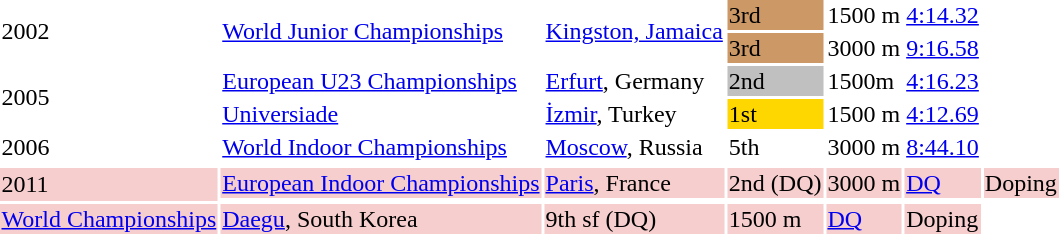<table>
<tr>
<td rowspan=2>2002</td>
<td rowspan=2><a href='#'>World Junior Championships</a></td>
<td rowspan=2><a href='#'>Kingston, Jamaica</a></td>
<td bgcolor="cc9966">3rd</td>
<td>1500 m</td>
<td><a href='#'>4:14.32</a></td>
</tr>
<tr>
<td bgcolor="cc9966">3rd</td>
<td>3000 m</td>
<td><a href='#'>9:16.58</a></td>
</tr>
<tr>
<td rowspan=2>2005</td>
<td><a href='#'>European U23 Championships</a></td>
<td><a href='#'>Erfurt</a>, Germany</td>
<td bgcolor=silver>2nd</td>
<td>1500m</td>
<td><a href='#'>4:16.23</a></td>
</tr>
<tr>
<td><a href='#'>Universiade</a></td>
<td><a href='#'>İzmir</a>, Turkey</td>
<td bgcolor="gold">1st</td>
<td>1500 m</td>
<td><a href='#'>4:12.69</a></td>
</tr>
<tr>
<td>2006</td>
<td><a href='#'>World Indoor Championships</a></td>
<td><a href='#'>Moscow</a>, Russia</td>
<td>5th</td>
<td>3000 m</td>
<td><a href='#'>8:44.10</a></td>
</tr>
<tr>
</tr>
<tr bgcolor=#F6CECE>
<td rowspan=2>2011</td>
<td><a href='#'>European Indoor Championships</a></td>
<td><a href='#'>Paris</a>, France</td>
<td>2nd (DQ)</td>
<td>3000 m</td>
<td><a href='#'>DQ</a></td>
<td>Doping</td>
</tr>
<tr>
</tr>
<tr bgcolor=#F6CECE>
<td><a href='#'>World Championships</a></td>
<td><a href='#'>Daegu</a>, South Korea</td>
<td>9th sf (DQ)</td>
<td>1500 m</td>
<td><a href='#'>DQ</a></td>
<td>Doping</td>
</tr>
</table>
